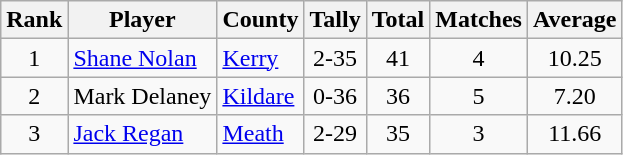<table class="wikitable">
<tr>
<th>Rank</th>
<th>Player</th>
<th>County</th>
<th>Tally</th>
<th>Total</th>
<th>Matches</th>
<th>Average</th>
</tr>
<tr>
<td rowspan=1 align=center>1</td>
<td><a href='#'>Shane Nolan</a></td>
<td><a href='#'>Kerry</a></td>
<td align=center>2-35</td>
<td align=center>41</td>
<td align=center>4</td>
<td align=center>10.25</td>
</tr>
<tr>
<td rowspan=1 align=center>2</td>
<td>Mark Delaney</td>
<td><a href='#'>Kildare</a></td>
<td align=center>0-36</td>
<td align=center>36</td>
<td align=center>5</td>
<td align=center>7.20</td>
</tr>
<tr>
<td rowspan=1 align=center>3</td>
<td><a href='#'>Jack Regan</a></td>
<td><a href='#'>Meath</a></td>
<td align=center>2-29</td>
<td align=center>35</td>
<td align=center>3</td>
<td align=center>11.66</td>
</tr>
</table>
